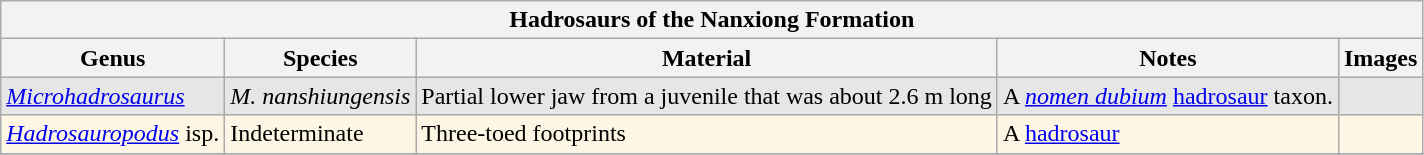<table class="wikitable" align="center">
<tr>
<th colspan="7" style="text-align:center;"><strong>Hadrosaurs</strong> of the Nanxiong Formation</th>
</tr>
<tr>
<th>Genus</th>
<th>Species</th>
<th>Material</th>
<th>Notes</th>
<th>Images</th>
</tr>
<tr>
<td style="background:#E6E6E6;"><em><a href='#'>Microhadrosaurus</a></em></td>
<td style="background:#E6E6E6;"><em>M. nanshiungensis</em></td>
<td style="background:#E6E6E6;">Partial lower jaw from a juvenile that was about 2.6 m long</td>
<td style="background:#E6E6E6;">A <em><a href='#'>nomen dubium</a></em> <a href='#'>hadrosaur</a> taxon.</td>
<td style="background:#E6E6E6;"></td>
</tr>
<tr>
<td style="background:#fef6e4;"><em><a href='#'>Hadrosauropodus</a></em> isp.</td>
<td style="background:#fef6e4;">Indeterminate</td>
<td style="background:#fef6e4;">Three-toed footprints</td>
<td style="background:#fef6e4;">A <a href='#'>hadrosaur</a></td>
<td style="background:#fef6e4;"></td>
</tr>
<tr>
</tr>
</table>
